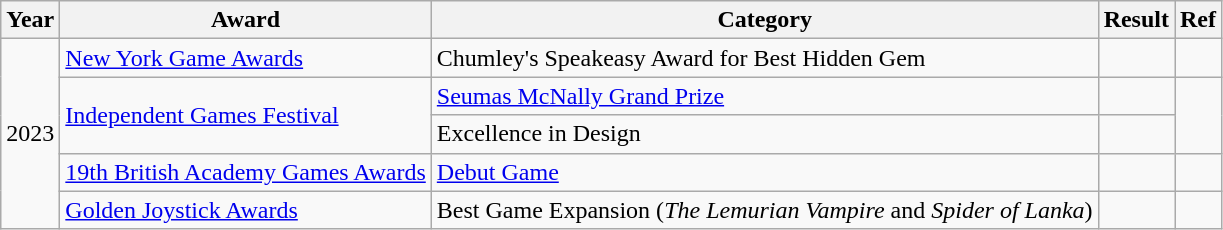<table class="wikitable sortable plainrowheaders">
<tr>
<th>Year</th>
<th>Award</th>
<th>Category</th>
<th>Result</th>
<th>Ref</th>
</tr>
<tr>
<td rowspan="5" style="text-align:center;">2023</td>
<td><a href='#'>New York Game Awards</a></td>
<td>Chumley's Speakeasy Award for Best Hidden Gem</td>
<td></td>
<td style="text-align:center;"></td>
</tr>
<tr>
<td rowspan="2"><a href='#'>Independent Games Festival</a></td>
<td><a href='#'>Seumas McNally Grand Prize</a></td>
<td></td>
<td rowspan="2" style="text-align:center;"></td>
</tr>
<tr>
<td>Excellence in Design</td>
<td></td>
</tr>
<tr>
<td><a href='#'>19th British Academy Games Awards</a></td>
<td><a href='#'>Debut Game</a></td>
<td></td>
<td style="text-align:center;"></td>
</tr>
<tr>
<td><a href='#'>Golden Joystick Awards</a></td>
<td>Best Game Expansion (<em>The Lemurian Vampire</em> and <em>Spider of Lanka</em>)</td>
<td></td>
<td style="text-align:center;"></td>
</tr>
</table>
